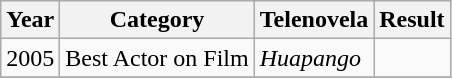<table class="wikitable">
<tr>
<th><strong>Year</strong></th>
<th><strong>Category</strong></th>
<th><strong>Telenovela</strong></th>
<th><strong>Result</strong></th>
</tr>
<tr>
<td>2005</td>
<td>Best Actor on Film</td>
<td><em>Huapango</em></td>
<td></td>
</tr>
<tr>
</tr>
</table>
